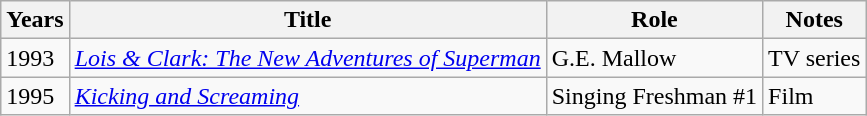<table class="wikitable">
<tr>
<th>Years</th>
<th>Title</th>
<th>Role</th>
<th>Notes</th>
</tr>
<tr>
<td>1993</td>
<td><em><a href='#'>Lois & Clark: The New Adventures of Superman</a></em></td>
<td>G.E. Mallow</td>
<td>TV series</td>
</tr>
<tr>
<td>1995</td>
<td><em><a href='#'>Kicking and Screaming</a></em></td>
<td>Singing Freshman #1</td>
<td>Film</td>
</tr>
</table>
